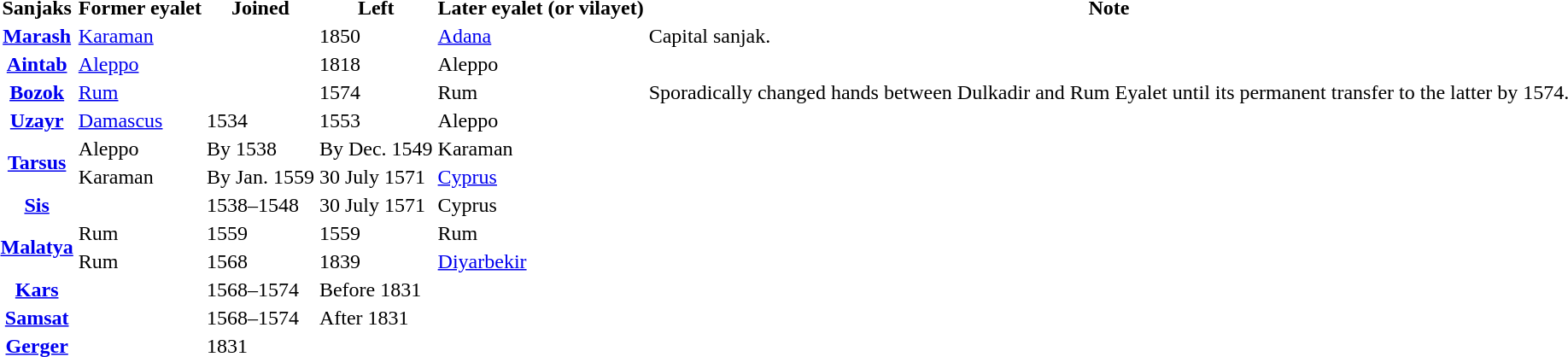<table>
<tr>
<th>Sanjaks</th>
<th>Former eyalet</th>
<th>Joined</th>
<th>Left</th>
<th>Later eyalet (or vilayet)</th>
<th>Note</th>
</tr>
<tr>
<th><a href='#'>Marash</a></th>
<td><a href='#'>Karaman</a></td>
<td></td>
<td>1850</td>
<td><a href='#'>Adana</a></td>
<td>Capital sanjak.</td>
</tr>
<tr>
<th><a href='#'>Aintab</a></th>
<td><a href='#'>Aleppo</a></td>
<td></td>
<td>1818</td>
<td>Aleppo</td>
<td></td>
</tr>
<tr>
<th><a href='#'>Bozok</a></th>
<td><a href='#'>Rum</a></td>
<td></td>
<td>1574</td>
<td>Rum</td>
<td>Sporadically changed hands between Dulkadir and Rum Eyalet until its permanent transfer to the latter by 1574.</td>
</tr>
<tr>
<th><a href='#'>Uzayr</a></th>
<td><a href='#'>Damascus</a></td>
<td>1534</td>
<td>1553</td>
<td>Aleppo</td>
<td></td>
</tr>
<tr>
<th rowspan =2><a href='#'>Tarsus</a></th>
<td>Aleppo</td>
<td>By 1538</td>
<td>By Dec. 1549</td>
<td>Karaman</td>
<td rowspan =2></td>
</tr>
<tr>
<td>Karaman</td>
<td>By Jan. 1559</td>
<td>30 July 1571</td>
<td><a href='#'>Cyprus</a></td>
</tr>
<tr>
<th><a href='#'>Sis</a></th>
<td></td>
<td>1538–1548</td>
<td>30 July 1571</td>
<td>Cyprus</td>
<td></td>
</tr>
<tr>
<th rowspan =2><a href='#'>Malatya</a></th>
<td>Rum</td>
<td>1559</td>
<td>1559</td>
<td>Rum</td>
<td rowspan = 2></td>
</tr>
<tr>
<td>Rum</td>
<td>1568</td>
<td>1839</td>
<td><a href='#'>Diyarbekir</a></td>
</tr>
<tr>
<th><a href='#'>Kars</a></th>
<td></td>
<td>1568–1574</td>
<td>Before 1831</td>
<td></td>
<td></td>
</tr>
<tr>
<th><a href='#'>Samsat</a></th>
<td></td>
<td>1568–1574</td>
<td>After 1831</td>
<td></td>
<td></td>
</tr>
<tr>
<th><a href='#'>Gerger</a></th>
<td></td>
<td>1831</td>
<td></td>
<td></td>
<td></td>
</tr>
<tr>
</tr>
</table>
